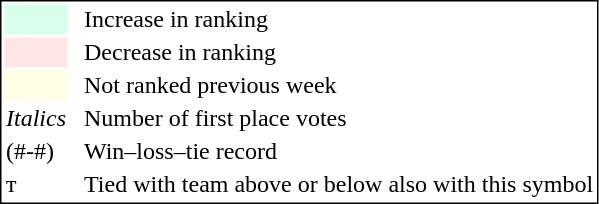<table style="border:1px solid black; float:left;">
<tr>
<td style="background:#D8FFEB; width:20px;"></td>
<td> </td>
<td>Increase in ranking</td>
</tr>
<tr>
<td style="background:#FFE6E6; width:20px;"></td>
<td> </td>
<td>Decrease in ranking</td>
</tr>
<tr>
<td style="background:#FFFFE6; width:20px;"></td>
<td> </td>
<td>Not ranked previous week</td>
</tr>
<tr>
<td><em>Italics</em></td>
<td> </td>
<td>Number of first place votes</td>
</tr>
<tr>
<td>(#-#)</td>
<td> </td>
<td>Win–loss–tie record</td>
</tr>
<tr>
<td>т</td>
<td></td>
<td>Tied with team above or below also with this symbol</td>
</tr>
</table>
